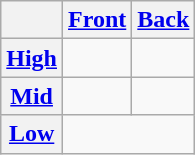<table class="wikitable" style="text-align: center">
<tr>
<th></th>
<th><a href='#'>Front</a></th>
<th><a href='#'>Back</a></th>
</tr>
<tr>
<th><a href='#'>High</a></th>
<td> </td>
<td></td>
</tr>
<tr>
<th><a href='#'>Mid</a></th>
<td> </td>
<td> </td>
</tr>
<tr>
<th><a href='#'>Low</a></th>
<td colspan="2"> </td>
</tr>
</table>
